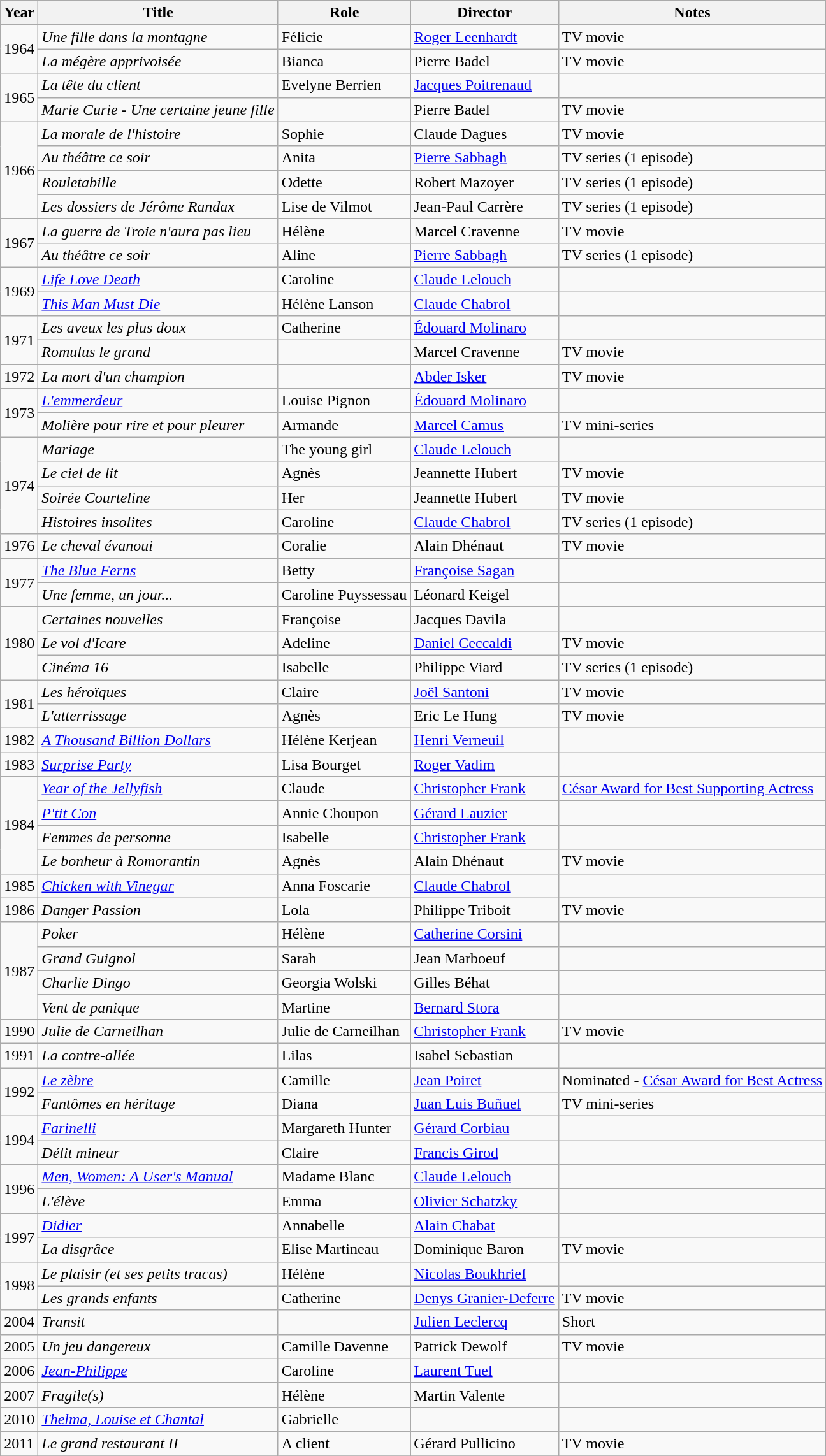<table class="wikitable">
<tr>
<th>Year</th>
<th>Title</th>
<th>Role</th>
<th>Director</th>
<th>Notes</th>
</tr>
<tr>
<td rowspan=2>1964</td>
<td><em>Une fille dans la montagne</em></td>
<td>Félicie</td>
<td><a href='#'>Roger Leenhardt</a></td>
<td>TV movie</td>
</tr>
<tr>
<td><em>La mégère apprivoisée</em></td>
<td>Bianca</td>
<td>Pierre Badel</td>
<td>TV movie</td>
</tr>
<tr>
<td rowspan=2>1965</td>
<td><em>La tête du client</em></td>
<td>Evelyne Berrien</td>
<td><a href='#'>Jacques Poitrenaud</a></td>
<td></td>
</tr>
<tr>
<td><em>Marie Curie - Une certaine jeune fille</em></td>
<td></td>
<td>Pierre Badel</td>
<td>TV movie</td>
</tr>
<tr>
<td rowspan=4>1966</td>
<td><em>La morale de l'histoire</em></td>
<td>Sophie</td>
<td>Claude Dagues</td>
<td>TV movie</td>
</tr>
<tr>
<td><em>Au théâtre ce soir</em></td>
<td>Anita</td>
<td><a href='#'>Pierre Sabbagh</a></td>
<td>TV series (1 episode)</td>
</tr>
<tr>
<td><em>Rouletabille</em></td>
<td>Odette</td>
<td>Robert Mazoyer</td>
<td>TV series (1 episode)</td>
</tr>
<tr>
<td><em>Les dossiers de Jérôme Randax</em></td>
<td>Lise de Vilmot</td>
<td>Jean-Paul Carrère</td>
<td>TV series (1 episode)</td>
</tr>
<tr>
<td rowspan=2>1967</td>
<td><em>La guerre de Troie n'aura pas lieu</em></td>
<td>Hélène</td>
<td>Marcel Cravenne</td>
<td>TV movie</td>
</tr>
<tr>
<td><em>Au théâtre ce soir</em></td>
<td>Aline</td>
<td><a href='#'>Pierre Sabbagh</a></td>
<td>TV series (1 episode)</td>
</tr>
<tr>
<td rowspan=2>1969</td>
<td><em><a href='#'>Life Love Death</a></em></td>
<td>Caroline</td>
<td><a href='#'>Claude Lelouch</a></td>
<td></td>
</tr>
<tr>
<td><em><a href='#'>This Man Must Die</a></em></td>
<td>Hélène Lanson</td>
<td><a href='#'>Claude Chabrol</a></td>
<td></td>
</tr>
<tr>
<td rowspan=2>1971</td>
<td><em>Les aveux les plus doux</em></td>
<td>Catherine</td>
<td><a href='#'>Édouard Molinaro</a></td>
<td></td>
</tr>
<tr>
<td><em>Romulus le grand</em></td>
<td></td>
<td>Marcel Cravenne</td>
<td>TV movie</td>
</tr>
<tr>
<td rowspan=1>1972</td>
<td><em>La mort d'un champion</em></td>
<td></td>
<td><a href='#'>Abder Isker</a></td>
<td>TV movie</td>
</tr>
<tr>
<td rowspan=2>1973</td>
<td><em><a href='#'>L'emmerdeur</a></em></td>
<td>Louise Pignon</td>
<td><a href='#'>Édouard Molinaro</a></td>
<td></td>
</tr>
<tr>
<td><em>Molière pour rire et pour pleurer</em></td>
<td>Armande</td>
<td><a href='#'>Marcel Camus</a></td>
<td>TV mini-series</td>
</tr>
<tr>
<td rowspan=4>1974</td>
<td><em>Mariage</em></td>
<td>The young girl</td>
<td><a href='#'>Claude Lelouch</a></td>
<td></td>
</tr>
<tr>
<td><em>Le ciel de lit</em></td>
<td>Agnès</td>
<td>Jeannette Hubert</td>
<td>TV movie</td>
</tr>
<tr>
<td><em>Soirée Courteline</em></td>
<td>Her</td>
<td>Jeannette Hubert</td>
<td>TV movie</td>
</tr>
<tr>
<td><em>Histoires insolites</em></td>
<td>Caroline</td>
<td><a href='#'>Claude Chabrol</a></td>
<td>TV series (1 episode)</td>
</tr>
<tr>
<td rowspan=1>1976</td>
<td><em>Le cheval évanoui</em></td>
<td>Coralie</td>
<td>Alain Dhénaut</td>
<td>TV movie</td>
</tr>
<tr>
<td rowspan=2>1977</td>
<td><em><a href='#'>The Blue Ferns</a></em></td>
<td>Betty</td>
<td><a href='#'>Françoise Sagan</a></td>
<td></td>
</tr>
<tr>
<td><em>Une femme, un jour...</em></td>
<td>Caroline Puyssessau</td>
<td>Léonard Keigel</td>
<td></td>
</tr>
<tr>
<td rowspan=3>1980</td>
<td><em>Certaines nouvelles</em></td>
<td>Françoise</td>
<td>Jacques Davila</td>
<td></td>
</tr>
<tr>
<td><em>Le vol d'Icare</em></td>
<td>Adeline</td>
<td><a href='#'>Daniel Ceccaldi</a></td>
<td>TV movie</td>
</tr>
<tr>
<td><em>Cinéma 16</em></td>
<td>Isabelle</td>
<td>Philippe Viard</td>
<td>TV series (1 episode)</td>
</tr>
<tr>
<td rowspan=2>1981</td>
<td><em>Les héroïques</em></td>
<td>Claire</td>
<td><a href='#'>Joël Santoni</a></td>
<td>TV movie</td>
</tr>
<tr>
<td><em>L'atterrissage</em></td>
<td>Agnès</td>
<td>Eric Le Hung</td>
<td>TV movie</td>
</tr>
<tr>
<td rowspan=1>1982</td>
<td><em><a href='#'>A Thousand Billion Dollars</a></em></td>
<td>Hélène Kerjean</td>
<td><a href='#'>Henri Verneuil</a></td>
<td></td>
</tr>
<tr>
<td rowspan=1>1983</td>
<td><em><a href='#'>Surprise Party</a></em></td>
<td>Lisa Bourget</td>
<td><a href='#'>Roger Vadim</a></td>
<td></td>
</tr>
<tr>
<td rowspan=4>1984</td>
<td><em><a href='#'>Year of the Jellyfish</a></em></td>
<td>Claude</td>
<td><a href='#'>Christopher Frank</a></td>
<td><a href='#'>César Award for Best Supporting Actress</a></td>
</tr>
<tr>
<td><em><a href='#'>P'tit Con</a></em></td>
<td>Annie Choupon</td>
<td><a href='#'>Gérard Lauzier</a></td>
<td></td>
</tr>
<tr>
<td><em>Femmes de personne</em></td>
<td>Isabelle</td>
<td><a href='#'>Christopher Frank</a></td>
<td></td>
</tr>
<tr>
<td><em>Le bonheur à Romorantin</em></td>
<td>Agnès</td>
<td>Alain Dhénaut</td>
<td>TV movie</td>
</tr>
<tr>
<td rowspan=1>1985</td>
<td><em><a href='#'>Chicken with Vinegar</a></em></td>
<td>Anna Foscarie</td>
<td><a href='#'>Claude Chabrol</a></td>
<td></td>
</tr>
<tr>
<td rowspan=1>1986</td>
<td><em>Danger Passion</em></td>
<td>Lola</td>
<td>Philippe Triboit</td>
<td>TV movie</td>
</tr>
<tr>
<td rowspan=4>1987</td>
<td><em>Poker</em></td>
<td>Hélène</td>
<td><a href='#'>Catherine Corsini</a></td>
<td></td>
</tr>
<tr>
<td><em>Grand Guignol</em></td>
<td>Sarah</td>
<td>Jean Marboeuf</td>
<td></td>
</tr>
<tr>
<td><em>Charlie Dingo</em></td>
<td>Georgia Wolski</td>
<td>Gilles Béhat</td>
<td></td>
</tr>
<tr>
<td><em>Vent de panique</em></td>
<td>Martine</td>
<td><a href='#'>Bernard Stora</a></td>
<td></td>
</tr>
<tr>
<td rowspan=1>1990</td>
<td><em>Julie de Carneilhan</em></td>
<td>Julie de Carneilhan</td>
<td><a href='#'>Christopher Frank</a></td>
<td>TV movie</td>
</tr>
<tr>
<td rowspan=1>1991</td>
<td><em>La contre-allée</em></td>
<td>Lilas</td>
<td>Isabel Sebastian</td>
<td></td>
</tr>
<tr>
<td rowspan=2>1992</td>
<td><em><a href='#'>Le zèbre</a></em></td>
<td>Camille</td>
<td><a href='#'>Jean Poiret</a></td>
<td>Nominated - <a href='#'>César Award for Best Actress</a></td>
</tr>
<tr>
<td><em>Fantômes en héritage</em></td>
<td>Diana</td>
<td><a href='#'>Juan Luis Buñuel</a></td>
<td>TV mini-series</td>
</tr>
<tr>
<td rowspan=2>1994</td>
<td><em><a href='#'>Farinelli</a></em></td>
<td>Margareth Hunter</td>
<td><a href='#'>Gérard Corbiau</a></td>
<td></td>
</tr>
<tr>
<td><em>Délit mineur</em></td>
<td>Claire</td>
<td><a href='#'>Francis Girod</a></td>
<td></td>
</tr>
<tr>
<td rowspan=2>1996</td>
<td><em><a href='#'>Men, Women: A User's Manual</a></em></td>
<td>Madame Blanc</td>
<td><a href='#'>Claude Lelouch</a></td>
<td></td>
</tr>
<tr>
<td><em>L'élève</em></td>
<td>Emma</td>
<td><a href='#'>Olivier Schatzky</a></td>
<td></td>
</tr>
<tr>
<td rowspan=2>1997</td>
<td><em><a href='#'>Didier</a></em></td>
<td>Annabelle</td>
<td><a href='#'>Alain Chabat</a></td>
<td></td>
</tr>
<tr>
<td><em>La disgrâce</em></td>
<td>Elise Martineau</td>
<td>Dominique Baron</td>
<td>TV movie</td>
</tr>
<tr>
<td rowspan=2>1998</td>
<td><em>Le plaisir (et ses petits tracas)</em></td>
<td>Hélène</td>
<td><a href='#'>Nicolas Boukhrief</a></td>
<td></td>
</tr>
<tr>
<td><em>Les grands enfants</em></td>
<td>Catherine</td>
<td><a href='#'>Denys Granier-Deferre</a></td>
<td>TV movie</td>
</tr>
<tr>
<td rowspan=1>2004</td>
<td><em>Transit</em></td>
<td></td>
<td><a href='#'>Julien Leclercq</a></td>
<td>Short</td>
</tr>
<tr>
<td rowspan=1>2005</td>
<td><em>Un jeu dangereux</em></td>
<td>Camille Davenne</td>
<td>Patrick Dewolf</td>
<td>TV movie</td>
</tr>
<tr>
<td rowspan=1>2006</td>
<td><em><a href='#'>Jean-Philippe</a></em></td>
<td>Caroline</td>
<td><a href='#'>Laurent Tuel</a></td>
<td></td>
</tr>
<tr>
<td rowspan=1>2007</td>
<td><em>Fragile(s)</em></td>
<td>Hélène</td>
<td>Martin Valente</td>
<td></td>
</tr>
<tr>
<td rowspan=1>2010</td>
<td><em><a href='#'>Thelma, Louise et Chantal</a></em></td>
<td>Gabrielle</td>
<td></td>
<td></td>
</tr>
<tr>
<td rowspan=1>2011</td>
<td><em>Le grand restaurant II</em></td>
<td>A client</td>
<td>Gérard Pullicino</td>
<td>TV movie</td>
</tr>
<tr>
</tr>
</table>
